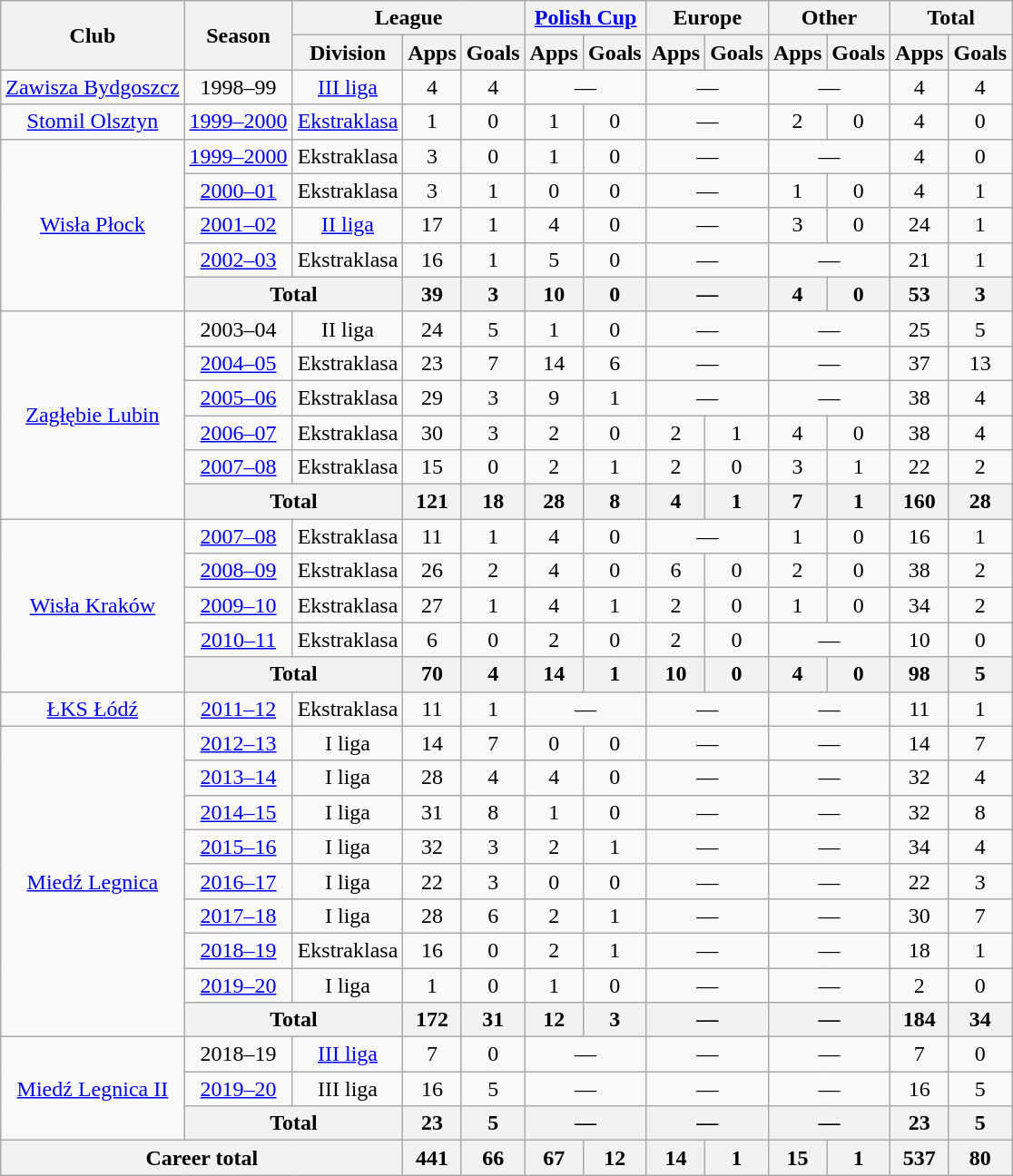<table class="wikitable" style="text-align: center;">
<tr>
<th rowspan="2">Club</th>
<th rowspan="2">Season</th>
<th colspan="3">League</th>
<th colspan="2"><a href='#'>Polish Cup</a></th>
<th colspan="2">Europe</th>
<th colspan="2">Other</th>
<th colspan="2">Total</th>
</tr>
<tr>
<th>Division</th>
<th>Apps</th>
<th>Goals</th>
<th>Apps</th>
<th>Goals</th>
<th>Apps</th>
<th>Goals</th>
<th>Apps</th>
<th>Goals</th>
<th>Apps</th>
<th>Goals</th>
</tr>
<tr>
<td><a href='#'>Zawisza Bydgoszcz</a></td>
<td>1998–99</td>
<td><a href='#'>III liga</a></td>
<td>4</td>
<td>4</td>
<td colspan="2">—</td>
<td colspan="2">—</td>
<td colspan="2">—</td>
<td>4</td>
<td>4</td>
</tr>
<tr>
<td><a href='#'>Stomil Olsztyn</a></td>
<td><a href='#'>1999–2000</a></td>
<td><a href='#'>Ekstraklasa</a></td>
<td>1</td>
<td>0</td>
<td>1</td>
<td>0</td>
<td colspan="2">—</td>
<td>2</td>
<td>0</td>
<td>4</td>
<td>0</td>
</tr>
<tr>
<td rowspan="5"><a href='#'>Wisła Płock</a></td>
<td><a href='#'>1999–2000</a></td>
<td>Ekstraklasa</td>
<td>3</td>
<td>0</td>
<td>1</td>
<td>0</td>
<td colspan="2">—</td>
<td colspan="2">—</td>
<td>4</td>
<td>0</td>
</tr>
<tr>
<td><a href='#'>2000–01</a></td>
<td>Ekstraklasa</td>
<td>3</td>
<td>1</td>
<td>0</td>
<td>0</td>
<td colspan="2">—</td>
<td>1</td>
<td>0</td>
<td>4</td>
<td>1</td>
</tr>
<tr>
<td><a href='#'>2001–02</a></td>
<td><a href='#'>II liga</a></td>
<td>17</td>
<td>1</td>
<td>4</td>
<td>0</td>
<td colspan="2">—</td>
<td>3</td>
<td>0</td>
<td>24</td>
<td>1</td>
</tr>
<tr>
<td><a href='#'>2002–03</a></td>
<td>Ekstraklasa</td>
<td>16</td>
<td>1</td>
<td>5</td>
<td>0</td>
<td colspan="2">—</td>
<td colspan="2">—</td>
<td>21</td>
<td>1</td>
</tr>
<tr>
<th colspan="2">Total</th>
<th>39</th>
<th>3</th>
<th>10</th>
<th>0</th>
<th colspan="2">—</th>
<th>4</th>
<th>0</th>
<th>53</th>
<th>3</th>
</tr>
<tr>
<td rowspan="6"><a href='#'>Zagłębie Lubin</a></td>
<td>2003–04</td>
<td>II liga</td>
<td>24</td>
<td>5</td>
<td>1</td>
<td>0</td>
<td colspan="2">—</td>
<td colspan="2">—</td>
<td>25</td>
<td>5</td>
</tr>
<tr>
<td><a href='#'>2004–05</a></td>
<td>Ekstraklasa</td>
<td>23</td>
<td>7</td>
<td>14</td>
<td>6</td>
<td colspan="2">—</td>
<td colspan="2">—</td>
<td>37</td>
<td>13</td>
</tr>
<tr>
<td><a href='#'>2005–06</a></td>
<td>Ekstraklasa</td>
<td>29</td>
<td>3</td>
<td>9</td>
<td>1</td>
<td colspan="2">—</td>
<td colspan="2">—</td>
<td>38</td>
<td>4</td>
</tr>
<tr>
<td><a href='#'>2006–07</a></td>
<td>Ekstraklasa</td>
<td>30</td>
<td>3</td>
<td>2</td>
<td>0</td>
<td>2</td>
<td>1</td>
<td>4</td>
<td>0</td>
<td>38</td>
<td>4</td>
</tr>
<tr>
<td><a href='#'>2007–08</a></td>
<td>Ekstraklasa</td>
<td>15</td>
<td>0</td>
<td>2</td>
<td>1</td>
<td>2</td>
<td>0</td>
<td>3</td>
<td>1</td>
<td>22</td>
<td>2</td>
</tr>
<tr>
<th colspan="2">Total</th>
<th>121</th>
<th>18</th>
<th>28</th>
<th>8</th>
<th>4</th>
<th>1</th>
<th>7</th>
<th>1</th>
<th>160</th>
<th>28</th>
</tr>
<tr>
<td rowspan="5"><a href='#'>Wisła Kraków</a></td>
<td><a href='#'>2007–08</a></td>
<td>Ekstraklasa</td>
<td>11</td>
<td>1</td>
<td>4</td>
<td>0</td>
<td colspan="2">—</td>
<td>1</td>
<td>0</td>
<td>16</td>
<td>1</td>
</tr>
<tr>
<td><a href='#'>2008–09</a></td>
<td>Ekstraklasa</td>
<td>26</td>
<td>2</td>
<td>4</td>
<td>0</td>
<td>6</td>
<td>0</td>
<td>2</td>
<td>0</td>
<td>38</td>
<td>2</td>
</tr>
<tr>
<td><a href='#'>2009–10</a></td>
<td>Ekstraklasa</td>
<td>27</td>
<td>1</td>
<td>4</td>
<td>1</td>
<td>2</td>
<td>0</td>
<td>1</td>
<td>0</td>
<td>34</td>
<td>2</td>
</tr>
<tr>
<td><a href='#'>2010–11</a></td>
<td>Ekstraklasa</td>
<td>6</td>
<td>0</td>
<td>2</td>
<td>0</td>
<td>2</td>
<td>0</td>
<td colspan="2">—</td>
<td>10</td>
<td>0</td>
</tr>
<tr>
<th colspan="2">Total</th>
<th>70</th>
<th>4</th>
<th>14</th>
<th>1</th>
<th>10</th>
<th>0</th>
<th>4</th>
<th>0</th>
<th>98</th>
<th>5</th>
</tr>
<tr>
<td><a href='#'>ŁKS Łódź</a></td>
<td><a href='#'>2011–12</a></td>
<td>Ekstraklasa</td>
<td>11</td>
<td>1</td>
<td colspan="2">—</td>
<td colspan="2">—</td>
<td colspan="2">—</td>
<td>11</td>
<td>1</td>
</tr>
<tr>
<td rowspan="9"><a href='#'>Miedź Legnica</a></td>
<td><a href='#'>2012–13</a></td>
<td>I liga</td>
<td>14</td>
<td>7</td>
<td>0</td>
<td>0</td>
<td colspan="2">—</td>
<td colspan="2">—</td>
<td>14</td>
<td>7</td>
</tr>
<tr>
<td><a href='#'>2013–14</a></td>
<td>I liga</td>
<td>28</td>
<td>4</td>
<td>4</td>
<td>0</td>
<td colspan="2">—</td>
<td colspan="2">—</td>
<td>32</td>
<td>4</td>
</tr>
<tr>
<td><a href='#'>2014–15</a></td>
<td>I liga</td>
<td>31</td>
<td>8</td>
<td>1</td>
<td>0</td>
<td colspan="2">—</td>
<td colspan="2">—</td>
<td>32</td>
<td>8</td>
</tr>
<tr>
<td><a href='#'>2015–16</a></td>
<td>I liga</td>
<td>32</td>
<td>3</td>
<td>2</td>
<td>1</td>
<td colspan="2">—</td>
<td colspan="2">—</td>
<td>34</td>
<td>4</td>
</tr>
<tr>
<td><a href='#'>2016–17</a></td>
<td>I liga</td>
<td>22</td>
<td>3</td>
<td>0</td>
<td>0</td>
<td colspan="2">—</td>
<td colspan="2">—</td>
<td>22</td>
<td>3</td>
</tr>
<tr>
<td><a href='#'>2017–18</a></td>
<td>I liga</td>
<td>28</td>
<td>6</td>
<td>2</td>
<td>1</td>
<td colspan="2">—</td>
<td colspan="2">—</td>
<td>30</td>
<td>7</td>
</tr>
<tr>
<td><a href='#'>2018–19</a></td>
<td>Ekstraklasa</td>
<td>16</td>
<td>0</td>
<td>2</td>
<td>1</td>
<td colspan="2">—</td>
<td colspan="2">—</td>
<td>18</td>
<td>1</td>
</tr>
<tr>
<td><a href='#'>2019–20</a></td>
<td>I liga</td>
<td>1</td>
<td>0</td>
<td>1</td>
<td>0</td>
<td colspan="2">—</td>
<td colspan="2">—</td>
<td>2</td>
<td>0</td>
</tr>
<tr>
<th colspan="2">Total</th>
<th>172</th>
<th>31</th>
<th>12</th>
<th>3</th>
<th colspan="2">—</th>
<th colspan="2">—</th>
<th>184</th>
<th>34</th>
</tr>
<tr>
<td rowspan="3"><a href='#'>Miedź Legnica II</a></td>
<td>2018–19</td>
<td><a href='#'>III liga</a></td>
<td>7</td>
<td>0</td>
<td colspan="2">—</td>
<td colspan="2">—</td>
<td colspan="2">—</td>
<td>7</td>
<td>0</td>
</tr>
<tr>
<td><a href='#'>2019–20</a></td>
<td>III liga</td>
<td>16</td>
<td>5</td>
<td colspan="2">—</td>
<td colspan="2">—</td>
<td colspan="2">—</td>
<td>16</td>
<td>5</td>
</tr>
<tr>
<th colspan="2">Total</th>
<th>23</th>
<th>5</th>
<th colspan="2">—</th>
<th colspan="2">—</th>
<th colspan="2">—</th>
<th>23</th>
<th>5</th>
</tr>
<tr>
<th colspan="3">Career total</th>
<th>441</th>
<th>66</th>
<th>67</th>
<th>12</th>
<th>14</th>
<th>1</th>
<th>15</th>
<th>1</th>
<th>537</th>
<th>80</th>
</tr>
</table>
